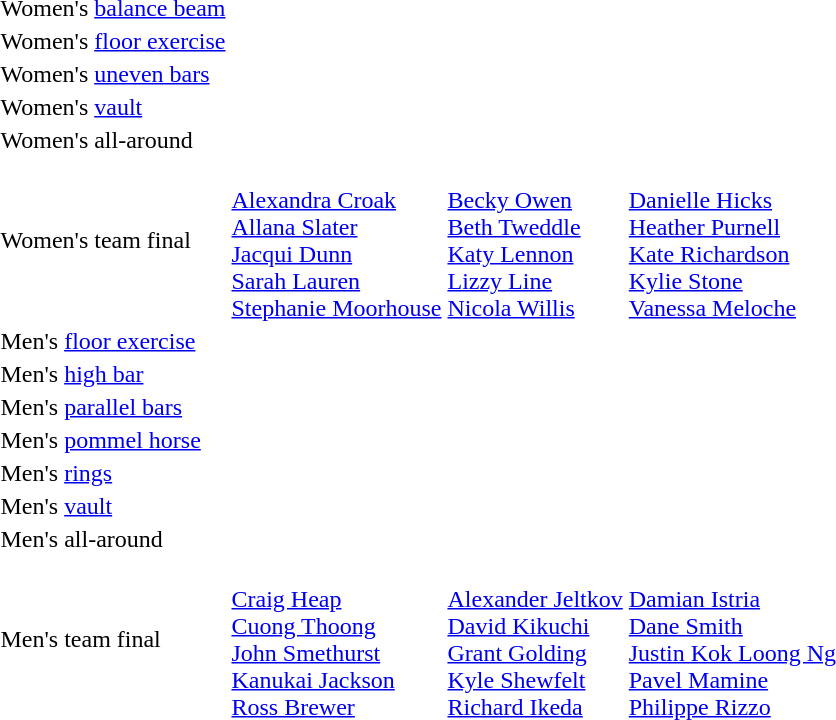<table>
<tr>
<td>Women's <a href='#'>balance beam</a></td>
<td></td>
<td></td>
<td></td>
</tr>
<tr>
<td>Women's <a href='#'>floor exercise</a></td>
<td></td>
<td></td>
<td></td>
</tr>
<tr>
<td>Women's <a href='#'>uneven bars</a></td>
<td></td>
<td></td>
<td></td>
</tr>
<tr>
<td>Women's <a href='#'>vault</a></td>
<td></td>
<td></td>
<td></td>
</tr>
<tr>
<td>Women's all-around</td>
<td></td>
<td></td>
<td></td>
</tr>
<tr>
<td>Women's team final</td>
<td><br><a href='#'>Alexandra Croak</a><br><a href='#'>Allana Slater</a><br><a href='#'>Jacqui Dunn</a><br><a href='#'>Sarah Lauren</a><br><a href='#'>Stephanie Moorhouse</a></td>
<td><br><a href='#'>Becky Owen</a><br><a href='#'>Beth Tweddle</a><br><a href='#'>Katy Lennon</a><br><a href='#'>Lizzy Line</a><br><a href='#'>Nicola Willis</a></td>
<td><br><a href='#'>Danielle Hicks</a><br><a href='#'>Heather Purnell</a><br><a href='#'>Kate Richardson</a><br><a href='#'>Kylie Stone</a><br><a href='#'>Vanessa Meloche</a></td>
</tr>
<tr>
<td>Men's <a href='#'>floor exercise</a></td>
<td></td>
<td></td>
<td></td>
</tr>
<tr>
<td>Men's <a href='#'>high bar</a></td>
<td></td>
<td></td>
<td></td>
</tr>
<tr>
<td>Men's <a href='#'>parallel bars</a></td>
<td></td>
<td></td>
<td></td>
</tr>
<tr>
<td>Men's <a href='#'>pommel horse</a></td>
<td></td>
<td></td>
<td></td>
</tr>
<tr>
<td rowspan=2>Men's <a href='#'>rings</a></td>
<td></td>
<td rowspan=2></td>
<td rowspan=2></td>
</tr>
<tr>
<td></td>
</tr>
<tr>
<td>Men's <a href='#'>vault</a></td>
<td></td>
<td></td>
<td></td>
</tr>
<tr>
<td>Men's all-around</td>
<td></td>
<td></td>
<td></td>
</tr>
<tr>
<td>Men's team final</td>
<td><br><a href='#'>Craig Heap</a><br><a href='#'>Cuong Thoong</a><br><a href='#'>John Smethurst</a><br><a href='#'>Kanukai Jackson</a><br><a href='#'>Ross Brewer</a></td>
<td><br><a href='#'>Alexander Jeltkov</a><br><a href='#'>David Kikuchi</a><br><a href='#'>Grant Golding</a><br><a href='#'>Kyle Shewfelt</a><br><a href='#'>Richard Ikeda</a></td>
<td><br><a href='#'>Damian Istria</a><br><a href='#'>Dane Smith</a><br><a href='#'>Justin Kok Loong Ng</a><br><a href='#'>Pavel Mamine</a><br><a href='#'>Philippe Rizzo</a></td>
</tr>
</table>
